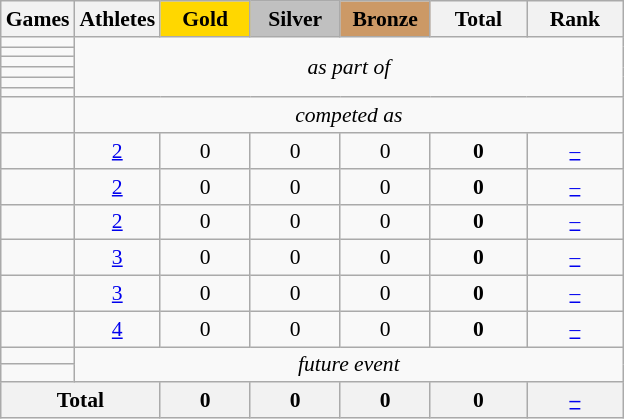<table class="wikitable" style="text-align:center; font-size:90%;">
<tr>
<th>Games</th>
<th>Athletes</th>
<td style="background:gold; width:3.7em; font-weight:bold;">Gold</td>
<td style="background:silver; width:3.7em; font-weight:bold;">Silver</td>
<td style="background:#cc9966; width:3.7em; font-weight:bold;">Bronze</td>
<th style="width:4em; font-weight:bold;">Total</th>
<th style="width:4em; font-weight:bold;">Rank</th>
</tr>
<tr>
<td align=left></td>
<td colspan=6; rowspan=6><em>as part of </em></td>
</tr>
<tr>
<td align=left></td>
</tr>
<tr>
<td align=left></td>
</tr>
<tr>
<td align=left></td>
</tr>
<tr>
<td align=left></td>
</tr>
<tr>
<td align=left></td>
</tr>
<tr>
<td align=left></td>
<td colspan=6><em>competed as </em></td>
</tr>
<tr>
<td align=left></td>
<td><a href='#'>2</a></td>
<td>0</td>
<td>0</td>
<td>0</td>
<td><strong>0</strong></td>
<td><a href='#'>–</a></td>
</tr>
<tr>
<td align=left></td>
<td><a href='#'>2</a></td>
<td>0</td>
<td>0</td>
<td>0</td>
<td><strong>0</strong></td>
<td><a href='#'>–</a></td>
</tr>
<tr>
<td align=left></td>
<td><a href='#'>2</a></td>
<td>0</td>
<td>0</td>
<td>0</td>
<td><strong>0</strong></td>
<td><a href='#'>–</a></td>
</tr>
<tr>
<td align=left></td>
<td><a href='#'>3</a></td>
<td>0</td>
<td>0</td>
<td>0</td>
<td><strong>0</strong></td>
<td><a href='#'>–</a></td>
</tr>
<tr>
<td align=left></td>
<td><a href='#'>3</a></td>
<td>0</td>
<td>0</td>
<td>0</td>
<td><strong>0</strong></td>
<td><a href='#'>–</a></td>
</tr>
<tr>
<td align=left></td>
<td><a href='#'>4</a></td>
<td>0</td>
<td>0</td>
<td>0</td>
<td><strong>0</strong></td>
<td><a href='#'>–</a></td>
</tr>
<tr>
<td align=left></td>
<td colspan=6; rowspan=2><em>future event</em></td>
</tr>
<tr>
<td align=left></td>
</tr>
<tr>
<th colspan=2>Total</th>
<th>0</th>
<th>0</th>
<th>0</th>
<th>0</th>
<th><a href='#'>–</a></th>
</tr>
</table>
